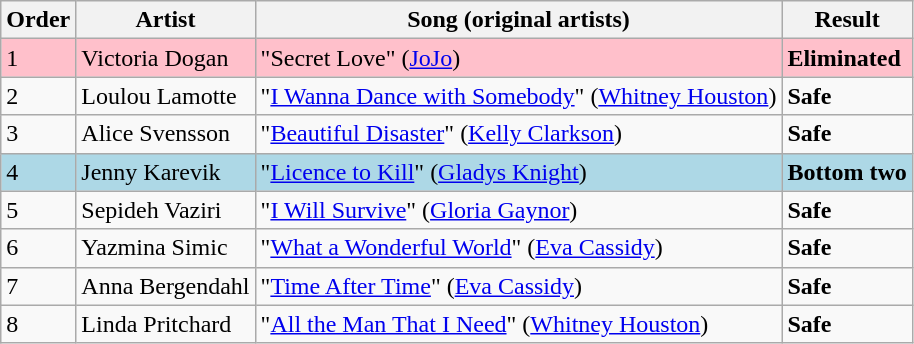<table class=wikitable>
<tr>
<th>Order</th>
<th>Artist</th>
<th>Song (original artists)</th>
<th>Result</th>
</tr>
<tr style="background:pink;">
<td>1</td>
<td>Victoria Dogan</td>
<td>"Secret Love" (<a href='#'>JoJo</a>)</td>
<td><strong>Eliminated</strong></td>
</tr>
<tr>
<td>2</td>
<td>Loulou Lamotte</td>
<td>"<a href='#'>I Wanna Dance with Somebody</a>" (<a href='#'>Whitney Houston</a>)</td>
<td><strong>Safe</strong></td>
</tr>
<tr>
<td>3</td>
<td>Alice Svensson</td>
<td>"<a href='#'>Beautiful Disaster</a>" (<a href='#'>Kelly Clarkson</a>)</td>
<td><strong>Safe</strong></td>
</tr>
<tr style="background:lightblue;">
<td>4</td>
<td>Jenny Karevik</td>
<td>"<a href='#'>Licence to Kill</a>" (<a href='#'>Gladys Knight</a>)</td>
<td><strong>Bottom two</strong></td>
</tr>
<tr>
<td>5</td>
<td>Sepideh Vaziri</td>
<td>"<a href='#'>I Will Survive</a>" (<a href='#'>Gloria Gaynor</a>)</td>
<td><strong>Safe</strong></td>
</tr>
<tr>
<td>6</td>
<td>Yazmina Simic</td>
<td>"<a href='#'>What a Wonderful World</a>" (<a href='#'>Eva Cassidy</a>)</td>
<td><strong>Safe</strong></td>
</tr>
<tr>
<td>7</td>
<td>Anna Bergendahl</td>
<td>"<a href='#'>Time After Time</a>" (<a href='#'>Eva Cassidy</a>)</td>
<td><strong>Safe</strong></td>
</tr>
<tr>
<td>8</td>
<td>Linda Pritchard</td>
<td>"<a href='#'>All the Man That I Need</a>" (<a href='#'>Whitney Houston</a>)</td>
<td><strong>Safe</strong></td>
</tr>
</table>
